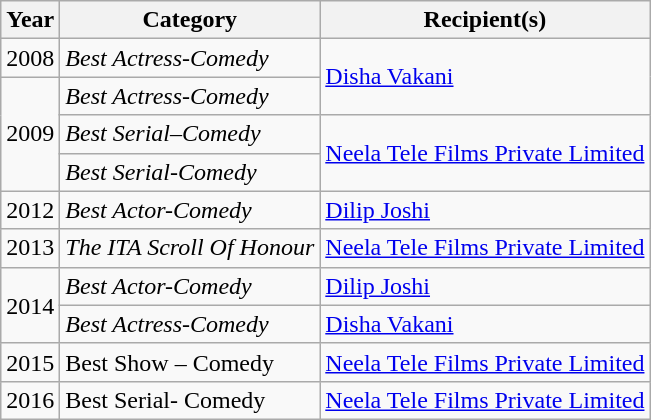<table class="wikitable">
<tr>
<th>Year</th>
<th>Category</th>
<th>Recipient(s)</th>
</tr>
<tr>
<td>2008</td>
<td><em>Best Actress-Comedy</em></td>
<td rowspan="2"><a href='#'>Disha Vakani</a></td>
</tr>
<tr>
<td rowspan="3">2009</td>
<td><em>Best Actress-Comedy</em></td>
</tr>
<tr>
<td><em>Best Serial–Comedy</em></td>
<td rowspan="2"><a href='#'>Neela Tele Films Private Limited</a></td>
</tr>
<tr>
<td><em>Best Serial-Comedy</em></td>
</tr>
<tr>
<td>2012</td>
<td><em>Best Actor-Comedy</em></td>
<td><a href='#'>Dilip Joshi</a></td>
</tr>
<tr>
<td>2013</td>
<td><em>The ITA Scroll Of Honour</em></td>
<td><a href='#'>Neela Tele Films Private Limited</a></td>
</tr>
<tr>
<td rowspan="2">2014</td>
<td><em>Best Actor-Comedy</em></td>
<td><a href='#'>Dilip Joshi</a></td>
</tr>
<tr>
<td><em>Best Actress-Comedy</em></td>
<td><a href='#'>Disha Vakani</a></td>
</tr>
<tr>
<td>2015</td>
<td>Best Show – Comedy</td>
<td><a href='#'>Neela Tele Films Private Limited</a></td>
</tr>
<tr>
<td>2016</td>
<td>Best Serial- Comedy</td>
<td><a href='#'>Neela Tele Films Private Limited</a></td>
</tr>
</table>
